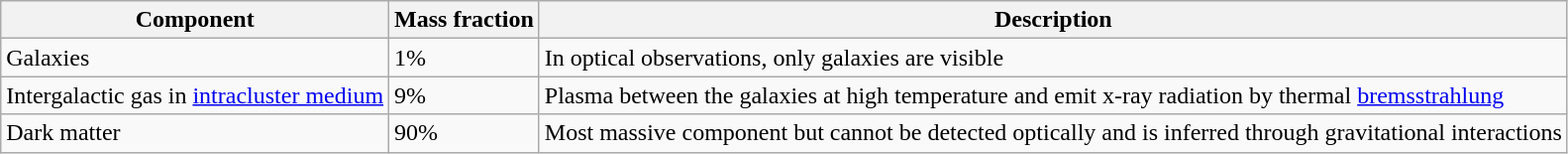<table class="wikitable">
<tr>
<th>Component</th>
<th>Mass fraction</th>
<th>Description</th>
</tr>
<tr>
<td>Galaxies</td>
<td>1%</td>
<td>In optical observations, only galaxies are visible</td>
</tr>
<tr>
<td>Intergalactic gas in <a href='#'>intracluster medium</a></td>
<td>9%</td>
<td>Plasma between the galaxies at high temperature and emit x-ray radiation by thermal <a href='#'>bremsstrahlung</a></td>
</tr>
<tr>
<td>Dark matter</td>
<td>90%</td>
<td>Most massive component but cannot be detected optically and is inferred through gravitational interactions</td>
</tr>
</table>
